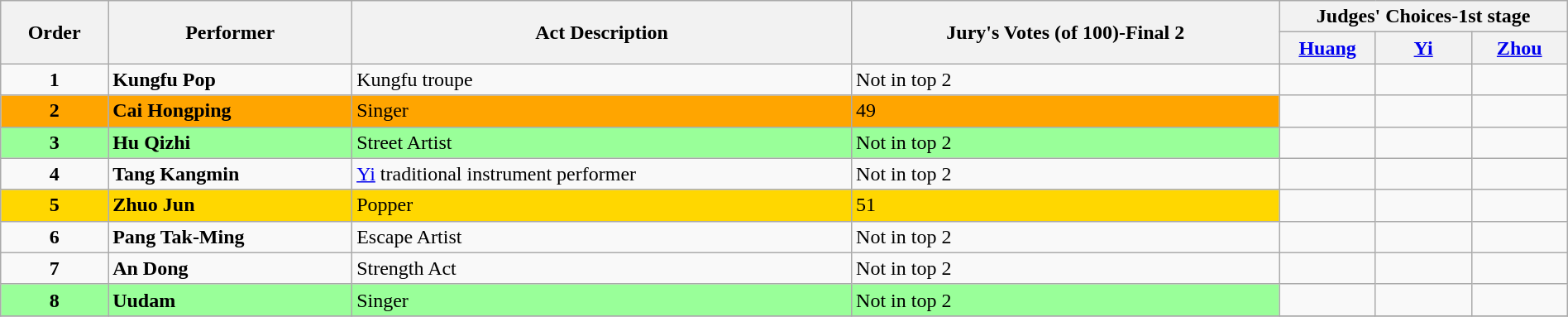<table class="wikitable" style="width:100%;">
<tr>
<th rowspan=2>Order</th>
<th rowspan=2>Performer</th>
<th rowspan=2>Act Description</th>
<th rowspan=2>Jury's Votes (of 100)-Final 2</th>
<th colspan=3>Judges' Choices-1st stage</th>
</tr>
<tr>
<th width="70"><a href='#'>Huang</a></th>
<th width="70"><a href='#'>Yi</a></th>
<th width="70"><a href='#'>Zhou</a></th>
</tr>
<tr>
<td align="center"><strong>1</strong></td>
<td><strong>Kungfu Pop</strong></td>
<td>Kungfu troupe</td>
<td>Not in top 2</td>
<td align="center"></td>
<td align="center"></td>
<td align="center"></td>
</tr>
<tr>
<td style="background: orange" align="center"><strong>2</strong></td>
<td style="background: orange"><strong>Cai Hongping</strong></td>
<td style="background: orange">Singer</td>
<td style="background: orange">49</td>
<td align="center"></td>
<td align="center"></td>
<td align="center"></td>
</tr>
<tr>
<td style="background: #99FF99" align="center"><strong>3</strong></td>
<td style="background: #99FF99"><strong>Hu Qizhi</strong></td>
<td style="background: #99FF99">Street Artist</td>
<td style="background: #99FF99">Not in top 2</td>
<td align="center"></td>
<td align="center"></td>
<td align="center"></td>
</tr>
<tr>
<td align="center"><strong>4</strong></td>
<td><strong>Tang Kangmin</strong></td>
<td><a href='#'>Yi</a> traditional instrument performer</td>
<td>Not in top 2</td>
<td align="center"></td>
<td align="center"></td>
<td align="center"></td>
</tr>
<tr>
<td style="background: gold" align="center"><strong>5</strong></td>
<td style="background: gold"><strong>Zhuo Jun</strong></td>
<td style="background: gold">Popper</td>
<td style="background: gold">51</td>
<td align="center"></td>
<td align="center"></td>
<td align="center"></td>
</tr>
<tr>
<td align="center"><strong>6</strong></td>
<td><strong>Pang Tak-Ming</strong></td>
<td>Escape Artist</td>
<td>Not in top 2</td>
<td align="center"></td>
<td align="center"></td>
<td align="center"></td>
</tr>
<tr>
<td align="center"><strong>7</strong></td>
<td><strong>An Dong</strong></td>
<td>Strength Act</td>
<td>Not in top 2</td>
<td align="center"></td>
<td align="center"></td>
<td align="center"></td>
</tr>
<tr>
<td style="background: #99FF99" align="center"><strong>8</strong></td>
<td style="background: #99FF99"><strong>Uudam</strong></td>
<td style="background: #99FF99">Singer</td>
<td style="background: #99FF99">Not in top 2</td>
<td align="center"></td>
<td align="center"></td>
<td align="center"></td>
</tr>
<tr>
</tr>
</table>
